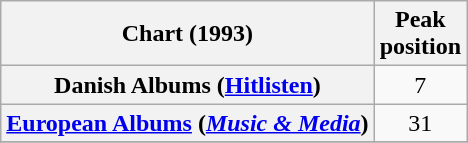<table class="wikitable sortable plainrowheaders" style="text-align:center">
<tr>
<th scope="col">Chart (1993)</th>
<th scope="col">Peak<br>position</th>
</tr>
<tr>
<th scope="row">Danish Albums (<a href='#'>Hitlisten</a>)</th>
<td>7</td>
</tr>
<tr>
<th scope="row"><a href='#'>European Albums</a> (<em><a href='#'>Music & Media</a></em>)</th>
<td>31</td>
</tr>
<tr>
</tr>
</table>
